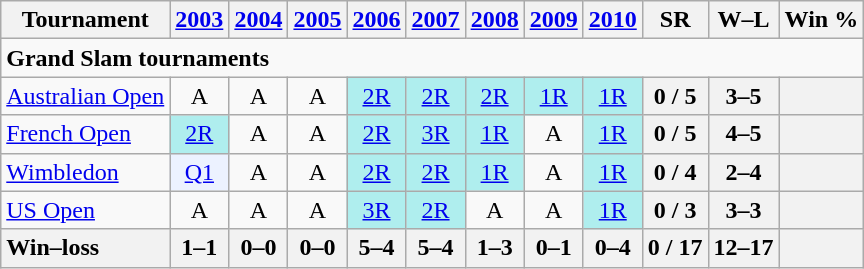<table class="wikitable" style="text-align:center;">
<tr>
<th>Tournament</th>
<th><a href='#'>2003</a></th>
<th><a href='#'>2004</a></th>
<th><a href='#'>2005</a></th>
<th><a href='#'>2006</a></th>
<th><a href='#'>2007</a></th>
<th><a href='#'>2008</a></th>
<th><a href='#'>2009</a></th>
<th><a href='#'>2010</a></th>
<th>SR</th>
<th>W–L</th>
<th>Win %</th>
</tr>
<tr>
<td colspan="17" style="text-align:left;"><strong>Grand Slam tournaments</strong></td>
</tr>
<tr>
<td align=left><a href='#'>Australian Open</a></td>
<td>A</td>
<td>A</td>
<td>A</td>
<td bgcolor=afeeee><a href='#'>2R</a></td>
<td bgcolor=afeeee><a href='#'>2R</a></td>
<td bgcolor=afeeee><a href='#'>2R</a></td>
<td bgcolor=afeeee><a href='#'>1R</a></td>
<td bgcolor=afeeee><a href='#'>1R</a></td>
<th>0 / 5</th>
<th>3–5</th>
<th></th>
</tr>
<tr>
<td align=left><a href='#'>French Open</a></td>
<td bgcolor=afeeee><a href='#'>2R</a></td>
<td>A</td>
<td>A</td>
<td bgcolor=afeeee><a href='#'>2R</a></td>
<td bgcolor=afeeee><a href='#'>3R</a></td>
<td bgcolor=afeeee><a href='#'>1R</a></td>
<td>A</td>
<td bgcolor=afeeee><a href='#'>1R</a></td>
<th>0 / 5</th>
<th>4–5</th>
<th></th>
</tr>
<tr>
<td align=left><a href='#'>Wimbledon</a></td>
<td bgcolor=ecf2ff><a href='#'>Q1</a></td>
<td>A</td>
<td>A</td>
<td bgcolor=afeeee><a href='#'>2R</a></td>
<td bgcolor=afeeee><a href='#'>2R</a></td>
<td bgcolor=afeeee><a href='#'>1R</a></td>
<td>A</td>
<td bgcolor=afeeee><a href='#'>1R</a></td>
<th>0 / 4</th>
<th>2–4</th>
<th></th>
</tr>
<tr>
<td align=left><a href='#'>US Open</a></td>
<td>A</td>
<td>A</td>
<td>A</td>
<td bgcolor=afeeee><a href='#'>3R</a></td>
<td bgcolor=afeeee><a href='#'>2R</a></td>
<td>A</td>
<td>A</td>
<td bgcolor=afeeee><a href='#'>1R</a></td>
<th>0 / 3</th>
<th>3–3</th>
<th></th>
</tr>
<tr>
<th style=text-align:left>Win–loss</th>
<th>1–1</th>
<th>0–0</th>
<th>0–0</th>
<th>5–4</th>
<th>5–4</th>
<th>1–3</th>
<th>0–1</th>
<th>0–4</th>
<th>0 / 17</th>
<th>12–17</th>
<th></th>
</tr>
</table>
